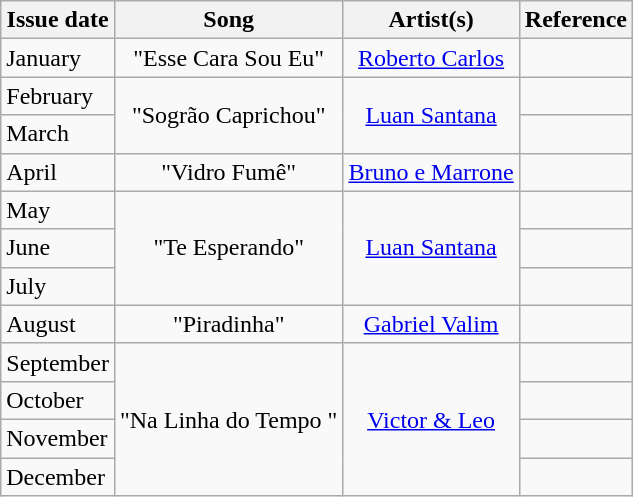<table class="wikitable">
<tr>
<th style="text-align: center;">Issue date</th>
<th style="text-align: center;">Song</th>
<th style="text-align: center;">Artist(s)</th>
<th style="text-align: center;">Reference</th>
</tr>
<tr>
<td>January</td>
<td style="text-align: center;" rowspan="1">"Esse Cara Sou Eu"</td>
<td style="text-align: center;" rowspan="1"><a href='#'>Roberto Carlos</a></td>
<td style="text-align: center;"></td>
</tr>
<tr>
<td>February</td>
<td style="text-align: center;" rowspan="2">"Sogrão Caprichou"</td>
<td style="text-align: center;" rowspan="2"><a href='#'>Luan Santana</a></td>
<td style="text-align: center;"></td>
</tr>
<tr>
<td>March</td>
<td style="text-align: center;"></td>
</tr>
<tr>
<td>April</td>
<td style="text-align: center;" rowspan="1">"Vidro Fumê"</td>
<td style="text-align: center;" rowspan="1"><a href='#'>Bruno e Marrone</a></td>
<td style="text-align: center;"></td>
</tr>
<tr>
<td>May</td>
<td style="text-align: center;" rowspan="3">"Te Esperando"</td>
<td style="text-align: center;" rowspan="3"><a href='#'>Luan Santana</a></td>
<td style="text-align: center;"></td>
</tr>
<tr>
<td>June</td>
<td style="text-align: center;"></td>
</tr>
<tr>
<td>July</td>
<td style="text-align: center;"></td>
</tr>
<tr>
<td>August</td>
<td style="text-align: center;" rowspan="1">"Piradinha"</td>
<td style="text-align: center;" rowspan="1"><a href='#'>Gabriel Valim</a></td>
<td style="text-align: center;"></td>
</tr>
<tr>
<td>September</td>
<td style="text-align: center;" rowspan="4">"Na Linha do Tempo "</td>
<td style="text-align: center;" rowspan="4"><a href='#'>Victor & Leo</a></td>
<td style="text-align: center;"></td>
</tr>
<tr>
<td>October</td>
<td style="text-align: center;"></td>
</tr>
<tr>
<td>November</td>
<td style="text-align: center;"></td>
</tr>
<tr>
<td>December</td>
<td style="text-align: center;"></td>
</tr>
</table>
